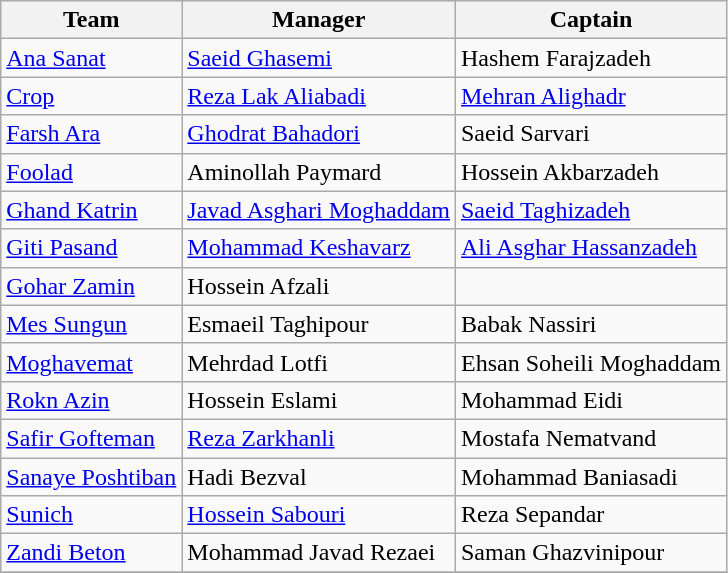<table class="wikitable sortable">
<tr>
<th>Team</th>
<th>Manager</th>
<th>Captain</th>
</tr>
<tr>
<td><a href='#'>Ana Sanat</a></td>
<td> <a href='#'>Saeid Ghasemi</a></td>
<td> Hashem Farajzadeh</td>
</tr>
<tr>
<td><a href='#'>Crop</a></td>
<td> <a href='#'>Reza Lak Aliabadi</a></td>
<td> <a href='#'>Mehran Alighadr</a></td>
</tr>
<tr>
<td><a href='#'>Farsh Ara</a></td>
<td> <a href='#'>Ghodrat Bahadori</a></td>
<td> Saeid Sarvari</td>
</tr>
<tr>
<td><a href='#'>Foolad</a></td>
<td> Aminollah Paymard</td>
<td> Hossein Akbarzadeh</td>
</tr>
<tr>
<td><a href='#'>Ghand Katrin</a></td>
<td> <a href='#'>Javad Asghari Moghaddam</a></td>
<td> <a href='#'>Saeid Taghizadeh</a></td>
</tr>
<tr>
<td><a href='#'>Giti Pasand</a></td>
<td> <a href='#'>Mohammad Keshavarz</a></td>
<td> <a href='#'>Ali Asghar Hassanzadeh</a></td>
</tr>
<tr>
<td><a href='#'>Gohar Zamin</a></td>
<td> Hossein Afzali</td>
<td></td>
</tr>
<tr>
<td><a href='#'>Mes Sungun</a></td>
<td> Esmaeil Taghipour</td>
<td> Babak Nassiri</td>
</tr>
<tr>
<td><a href='#'>Moghavemat</a></td>
<td> Mehrdad Lotfi</td>
<td> Ehsan Soheili Moghaddam</td>
</tr>
<tr>
<td><a href='#'>Rokn Azin</a></td>
<td> Hossein Eslami</td>
<td> Mohammad Eidi</td>
</tr>
<tr>
<td><a href='#'>Safir Gofteman</a></td>
<td> <a href='#'>Reza Zarkhanli</a></td>
<td> Mostafa Nematvand</td>
</tr>
<tr>
<td><a href='#'>Sanaye Poshtiban</a></td>
<td> Hadi Bezval</td>
<td> Mohammad Baniasadi</td>
</tr>
<tr>
<td><a href='#'>Sunich</a></td>
<td> <a href='#'>Hossein Sabouri</a></td>
<td> Reza Sepandar</td>
</tr>
<tr>
<td><a href='#'>Zandi Beton</a></td>
<td> Mohammad Javad Rezaei</td>
<td> Saman Ghazvinipour</td>
</tr>
<tr>
</tr>
</table>
